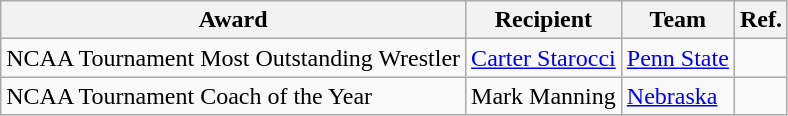<table class="wikitable">
<tr>
<th>Award</th>
<th>Recipient</th>
<th>Team</th>
<th>Ref.</th>
</tr>
<tr>
<td>NCAA Tournament Most Outstanding Wrestler</td>
<td><a href='#'>Carter Starocci</a></td>
<td><a href='#'>Penn State</a></td>
<td align="center"></td>
</tr>
<tr>
<td>NCAA Tournament Coach of the Year</td>
<td>Mark Manning</td>
<td><a href='#'>Nebraska</a></td>
<td align="center"></td>
</tr>
</table>
